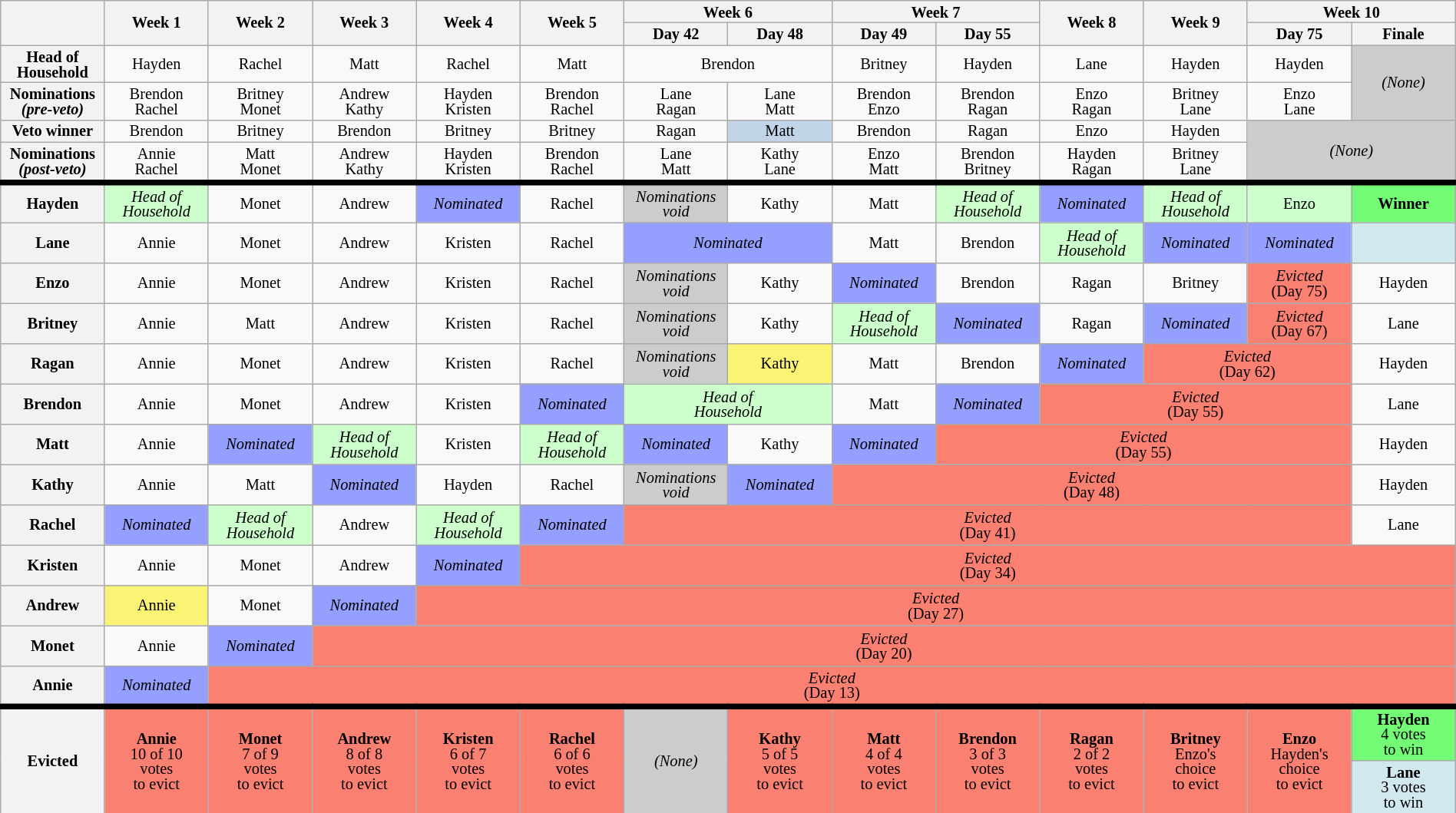<table class="wikitable" style="text-align:center; line-height:13px; font-size:85%; width:100%;">
<tr>
<th rowspan="2" style="width:7%"></th>
<th scope="col" rowspan="2" style="width:7%">Week 1</th>
<th scope="col" rowspan="2" style="width:7%">Week 2</th>
<th scope="col" rowspan="2" style="width:7%">Week 3</th>
<th scope="col" rowspan="2" style="width:7%">Week 4</th>
<th scope="col" rowspan="2" style="width:7%">Week 5</th>
<th scope="colgroup" colspan="2" style="width:7%">Week 6</th>
<th scope="colgroup" colspan="2" style="width:7%">Week 7</th>
<th scope="col" rowspan="2" style="width:7%">Week 8</th>
<th scope="col" rowspan="2" style="width:7%">Week 9</th>
<th scope="colgroup" colspan="2" style="width:7%">Week 10</th>
</tr>
<tr>
<th style="width:7%">Day 42</th>
<th style="width:7%">Day 48</th>
<th style="width:7%">Day 49</th>
<th style="width:7%">Day 55</th>
<th style="width:7%">Day 75</th>
<th style="width:7%">Finale</th>
</tr>
<tr>
<th scope="row">Head of<br>Household</th>
<td>Hayden</td>
<td>Rachel</td>
<td>Matt</td>
<td>Rachel</td>
<td>Matt</td>
<td colspan="2">Brendon</td>
<td>Britney</td>
<td>Hayden</td>
<td>Lane</td>
<td>Hayden</td>
<td>Hayden</td>
<td rowspan="2" bgcolor="#ccc"><em>(None)</em></td>
</tr>
<tr>
<th scope="row">Nominations<br><em>(pre-veto)</em></th>
<td>Brendon<br>Rachel</td>
<td>Britney<br>Monet</td>
<td>Andrew<br>Kathy</td>
<td>Hayden<br>Kristen</td>
<td>Brendon<br>Rachel</td>
<td>Lane<br>Ragan</td>
<td>Lane<br>Matt</td>
<td>Brendon<br>Enzo</td>
<td>Brendon<br>Ragan</td>
<td>Enzo<br>Ragan</td>
<td>Britney<br>Lane</td>
<td>Enzo<br>Lane</td>
</tr>
<tr>
<th scope="row">Veto winner</th>
<td>Brendon</td>
<td>Britney</td>
<td>Brendon</td>
<td>Britney</td>
<td>Britney</td>
<td>Ragan</td>
<td style="background:#C2D5E8">Matt</td>
<td>Brendon</td>
<td>Ragan</td>
<td>Enzo</td>
<td>Hayden</td>
<td rowspan="2" colspan="2" bgcolor=#ccc><em>(None)</em></td>
</tr>
<tr>
<th scope="row">Nominations<br><em>(post-veto)</em></th>
<td>Annie<br>Rachel</td>
<td>Matt<br>Monet</td>
<td>Andrew<br>Kathy</td>
<td>Hayden<br>Kristen</td>
<td>Brendon<br>Rachel</td>
<td>Lane<br>Matt</td>
<td>Kathy<br>Lane</td>
<td>Enzo<br>Matt</td>
<td>Brendon<br>Britney</td>
<td>Hayden<br>Ragan</td>
<td>Britney<br>Lane</td>
</tr>
<tr style="border-top:5px solid; height:35px"">
<th scope="row">Hayden</th>
<td style="background:#cfc"><em>Head of<br>Household</em></td>
<td>Monet</td>
<td>Andrew</td>
<td style="background:#959FFD"><em>Nominated</em></td>
<td>Rachel</td>
<td style="background:#ccc"><em>Nominations<br>void</em></td>
<td>Kathy</td>
<td>Matt</td>
<td style="background:#cfc"><em>Head of<br>Household</em></td>
<td style="background:#959FFD"><em>Nominated</em></td>
<td style="background:#cfc"><em>Head of<br>Household</em></td>
<td style="background:#cfc">Enzo</td>
<td style="background:#73fb76"><strong>Winner</strong></td>
</tr>
<tr style="height:35px">
<th scope="row">Lane</th>
<td>Annie</td>
<td>Monet</td>
<td>Andrew</td>
<td>Kristen</td>
<td>Rachel</td>
<td style="background:#959FFD" colspan="2"><em>Nominated</em></td>
<td>Matt</td>
<td>Brendon</td>
<td style="background:#cfc"><em>Head of<br>Household</em></td>
<td style="background:#959FFD"><em>Nominated</em></td>
<td style="background:#959FFD"><em>Nominated</em></td>
<td style="background:#d1e8ef"></td>
</tr>
<tr style="height:35px">
<th scope="row">Enzo</th>
<td>Annie</td>
<td>Monet</td>
<td>Andrew</td>
<td>Kristen</td>
<td>Rachel</td>
<td style="background:#ccc"><em>Nominations<br>void</em></td>
<td>Kathy</td>
<td style="background:#959FFD"><em>Nominated</em></td>
<td>Brendon</td>
<td>Ragan</td>
<td>Britney</td>
<td style="background:salmon"><em>Evicted</em><br>(Day 75)</td>
<td>Hayden</td>
</tr>
<tr style="height:35px">
<th scope="row">Britney</th>
<td>Annie</td>
<td>Matt</td>
<td>Andrew</td>
<td>Kristen</td>
<td>Rachel</td>
<td style="background:#ccc"><em>Nominations<br>void</em></td>
<td>Kathy</td>
<td style="background:#cfc"><em>Head of<br>Household</em></td>
<td style="background:#959FFD"><em>Nominated</em></td>
<td>Ragan</td>
<td style="background:#959FFD"><em>Nominated</em></td>
<td style="background:salmon"><em>Evicted</em><br>(Day 67)</td>
<td>Lane</td>
</tr>
<tr style="height:35px">
<th scope="row">Ragan</th>
<td>Annie</td>
<td>Monet</td>
<td>Andrew</td>
<td>Kristen</td>
<td>Rachel</td>
<td style="background:#ccc"><em>Nominations<br>void</em></td>
<td style="background:#FBF373">Kathy</td>
<td>Matt</td>
<td>Brendon</td>
<td style="background:#959FFD"><em>Nominated</em></td>
<td style="background:salmon" colspan="2"><em>Evicted</em><br>(Day 62)</td>
<td>Hayden</td>
</tr>
<tr style="height:35px">
<th scope="row">Brendon</th>
<td>Annie</td>
<td>Monet</td>
<td>Andrew</td>
<td>Kristen</td>
<td style="background:#959FFD"><em>Nominated</em></td>
<td style="background:#cfc" colspan="2"><em>Head of<br>Household</em></td>
<td>Matt</td>
<td style="background:#959FFD"><em>Nominated</em></td>
<td style="background:salmon" colspan="3"><em>Evicted</em><br>(Day 55)</td>
<td>Lane</td>
</tr>
<tr style="height:35px">
<th scope="row">Matt</th>
<td>Annie</td>
<td style="background:#959FFD"><em>Nominated</em></td>
<td style="background:#cfc"><em>Head of<br>Household</em></td>
<td>Kristen</td>
<td style="background:#cfc"><em>Head of<br>Household</em></td>
<td style="background:#959FFD"><em>Nominated</em></td>
<td>Kathy</td>
<td style="background:#959FFD"><em>Nominated</em></td>
<td style="background:salmon" colspan="4"><em>Evicted</em><br>(Day 55)</td>
<td>Hayden</td>
</tr>
<tr style="height:35px">
<th scope="row">Kathy</th>
<td>Annie</td>
<td>Matt</td>
<td style="background:#959FFD"><em>Nominated</em></td>
<td>Hayden</td>
<td>Rachel</td>
<td style="background:#ccc"><em>Nominations<br>void</em></td>
<td style="background:#959FFD"><em>Nominated</em></td>
<td style="background:salmon" colspan="5"><em>Evicted</em><br>(Day 48)</td>
<td>Hayden</td>
</tr>
<tr style="height:35px">
<th scope="row">Rachel</th>
<td style="background:#959FFD"><em>Nominated</em></td>
<td style="background:#cfc"><em>Head of<br>Household</em></td>
<td>Andrew</td>
<td style="background:#cfc"><em>Head of<br>Household</em></td>
<td style="background:#959FFD"><em>Nominated</em></td>
<td style="background:salmon" colspan="7"><em>Evicted</em><br>(Day 41)</td>
<td>Lane</td>
</tr>
<tr style="height:35px">
<th scope="row">Kristen</th>
<td>Annie</td>
<td>Monet</td>
<td>Andrew</td>
<td style="background:#959FFD"><em>Nominated</em></td>
<td style="background:salmon" colspan="9"><em>Evicted</em><br>(Day 34)</td>
</tr>
<tr style="height:35px">
<th scope="row">Andrew</th>
<td style="background:#FBF373">Annie</td>
<td>Monet</td>
<td style="background:#959FFD"><em>Nominated</em></td>
<td style="background:salmon" colspan="10"><em>Evicted</em><br>(Day 27)</td>
</tr>
<tr style="height:35px">
<th scope="row">Monet</th>
<td>Annie</td>
<td style="background:#959FFD"><em>Nominated</em></td>
<td style="background:salmon" colspan="11"><em>Evicted</em><br>(Day 20)</td>
</tr>
<tr style="height:35px">
<th scope="row">Annie</th>
<td style="background:#959FFD"><em>Nominated</em></td>
<td style="background:salmon" colspan="12"><em>Evicted</em><br>(Day 13)</td>
</tr>
<tr style="border-top:5px solid">
<th scope="row" rowspan="2">Evicted</th>
<td rowspan="2" style="background:salmon"><strong>Annie</strong><br>10 of 10<br>votes<br>to evict</td>
<td rowspan="2" style="background:salmon"><strong>Monet</strong><br>7 of 9<br>votes<br>to evict</td>
<td rowspan="2" style="background:salmon"><strong>Andrew</strong><br>8 of 8<br>votes<br>to evict</td>
<td rowspan="2" style="background:salmon"><strong>Kristen</strong><br>6 of 7<br>votes<br>to evict</td>
<td rowspan="2" style="background:salmon"><strong>Rachel</strong><br>6 of 6<br>votes<br>to evict</td>
<td rowspan="2" style="background:#ccc"><em>(None)</em></td>
<td rowspan="2" style="background:salmon"><strong>Kathy</strong><br>5 of 5<br>votes<br>to evict</td>
<td rowspan="2" style="background:salmon"><strong>Matt</strong><br>4 of 4<br>votes <br>to evict</td>
<td rowspan="2" style="background:salmon"><strong>Brendon</strong><br>3 of 3<br>votes<br> to evict</td>
<td rowspan="2" style="background:salmon"><strong>Ragan</strong><br>2 of 2<br>votes<br> to evict</td>
<td rowspan="2" style="background:salmon"><strong>Britney</strong><br>Enzo's<br>choice<br>to evict</td>
<td rowspan="2" style="background:salmon"><strong>Enzo</strong><br>Hayden's<br>choice<br>to evict</td>
<td style="background:#73FB76"><strong>Hayden</strong><br>4 votes<br>to win</td>
</tr>
<tr>
<td style="background:#D1E8EF"><strong>Lane</strong><br>3 votes<br>to win</td>
</tr>
</table>
